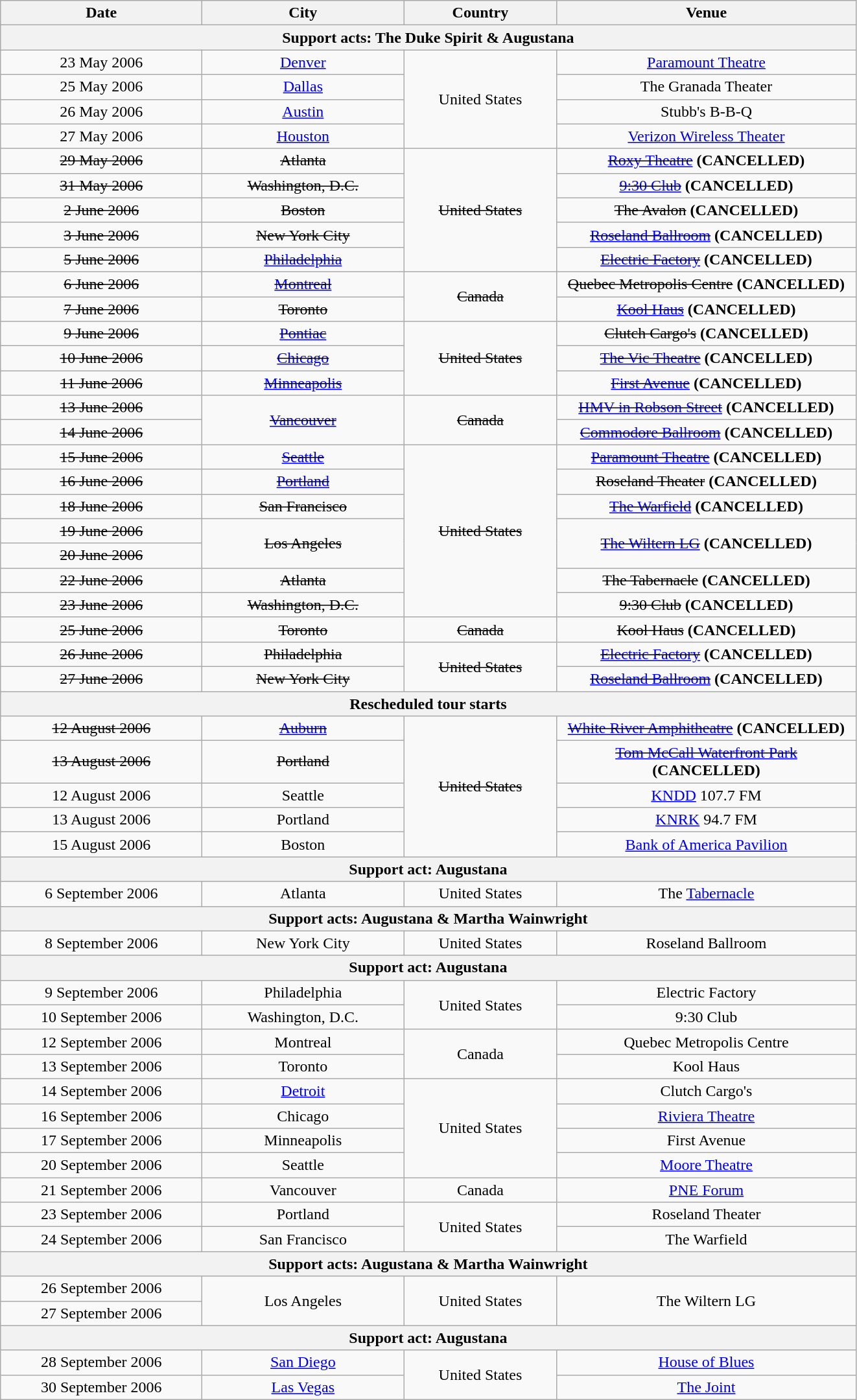<table class="wikitable" style="text-align:center;">
<tr>
<th width="200">Date</th>
<th width="200">City</th>
<th width="150">Country</th>
<th width="300">Venue</th>
</tr>
<tr>
<th colspan="4">Support acts: The Duke Spirit & Augustana</th>
</tr>
<tr>
<td>23 May 2006</td>
<td><a href='#'>Denver</a></td>
<td rowspan="4">United States</td>
<td><a href='#'>Paramount Theatre</a></td>
</tr>
<tr>
<td>25 May 2006</td>
<td><a href='#'>Dallas</a></td>
<td>The Granada Theater</td>
</tr>
<tr>
<td>26 May 2006</td>
<td><a href='#'>Austin</a></td>
<td>Stubb's B-B-Q</td>
</tr>
<tr>
<td>27 May 2006</td>
<td><a href='#'>Houston</a></td>
<td><a href='#'>Verizon Wireless Theater</a></td>
</tr>
<tr>
<td><s>29 May 2006</s></td>
<td><s>Atlanta</s></td>
<td rowspan="5"><s>United States</s></td>
<td><s><a href='#'>Roxy Theatre</a></s> <strong><span>(CANCELLED)</span></strong></td>
</tr>
<tr>
<td><s>31 May 2006</s></td>
<td><s>Washington, D.C.</s></td>
<td><s><a href='#'>9:30 Club</a></s> <strong><span>(CANCELLED)</span></strong></td>
</tr>
<tr>
<td><s>2 June 2006</s></td>
<td><s>Boston</s></td>
<td><s>The Avalon</s> <strong><span>(CANCELLED)</span></strong></td>
</tr>
<tr>
<td><s>3 June 2006</s></td>
<td><s>New York City</s></td>
<td><s><a href='#'>Roseland Ballroom</a></s> <strong><span>(CANCELLED)</span></strong></td>
</tr>
<tr>
<td><s>5 June 2006</s></td>
<td><s><a href='#'>Philadelphia</a></s></td>
<td><s><a href='#'>Electric Factory</a></s> <strong><span>(CANCELLED)</span></strong></td>
</tr>
<tr>
<td><s>6 June 2006</s></td>
<td><s><a href='#'>Montreal</a></s></td>
<td rowspan="2"><s>Canada</s></td>
<td><s>Quebec Metropolis Centre</s> <strong><span>(CANCELLED)</span></strong></td>
</tr>
<tr>
<td><s>7 June 2006</s></td>
<td><s>Toronto</s></td>
<td><s><a href='#'>Kool Haus</a></s> <strong><span>(CANCELLED)</span></strong></td>
</tr>
<tr>
<td><s>9 June 2006</s></td>
<td><s><a href='#'>Pontiac</a></s></td>
<td rowspan="3"><s>United States</s></td>
<td><s>Clutch Cargo's</s> <strong><span>(CANCELLED)</span></strong></td>
</tr>
<tr>
<td><s>10 June 2006</s></td>
<td><s><a href='#'>Chicago</a></s></td>
<td><s><a href='#'>The Vic Theatre</a></s> <strong><span>(CANCELLED)</span></strong></td>
</tr>
<tr>
<td><s>11 June 2006</s></td>
<td><s><a href='#'>Minneapolis</a></s></td>
<td><s><a href='#'>First Avenue</a></s> <strong><span>(CANCELLED)</span></strong></td>
</tr>
<tr>
<td><s>13 June 2006</s></td>
<td rowspan="2"><s><a href='#'>Vancouver</a></s></td>
<td rowspan="2"><s>Canada</s></td>
<td><s><a href='#'>HMV in Robson Street</a></s> <strong><span>(CANCELLED)</span></strong></td>
</tr>
<tr>
<td><s>14 June 2006</s></td>
<td><s><a href='#'>Commodore Ballroom</a></s> <strong><span>(CANCELLED)</span></strong></td>
</tr>
<tr>
<td><s>15 June 2006</s></td>
<td><s><a href='#'>Seattle</a></s></td>
<td rowspan="7"><s>United States</s></td>
<td><s><a href='#'>Paramount Theatre</a></s> <strong><span>(CANCELLED)</span></strong></td>
</tr>
<tr>
<td><s>16 June 2006</s></td>
<td><s><a href='#'>Portland</a></s></td>
<td><s>Roseland Theater</s> <strong><span>(CANCELLED)</span></strong></td>
</tr>
<tr>
<td><s>18 June 2006</s></td>
<td><s>San Francisco</s></td>
<td><s><a href='#'>The Warfield</a></s> <strong><span>(CANCELLED)</span></strong></td>
</tr>
<tr>
<td><s>19 June 2006</s></td>
<td rowspan="2"><s>Los Angeles</s></td>
<td rowspan="2"><s><a href='#'>The Wiltern LG</a></s> <strong><span>(CANCELLED)</span></strong></td>
</tr>
<tr>
<td><s>20 June 2006</s></td>
</tr>
<tr>
<td><s>22 June 2006</s></td>
<td><s>Atlanta</s></td>
<td><s>The Tabernacle</s> <strong><span>(CANCELLED)</span></strong></td>
</tr>
<tr>
<td><s>23 June 2006</s></td>
<td><s>Washington, D.C.</s></td>
<td><s>9:30 Club</s> <strong><span>(CANCELLED)</span></strong></td>
</tr>
<tr>
<td><s>25 June 2006</s></td>
<td><s>Toronto</s></td>
<td><s>Canada</s></td>
<td><s>Kool Haus</s> <strong><span>(CANCELLED)</span></strong></td>
</tr>
<tr>
<td><s>26 June 2006</s></td>
<td><s>Philadelphia</s></td>
<td rowspan="2"><s>United States</s></td>
<td><s><a href='#'>Electric Factory</a></s> <strong><span>(CANCELLED)</span></strong></td>
</tr>
<tr>
<td><s>27 June 2006</s></td>
<td><s>New York City</s></td>
<td><s><a href='#'>Roseland Ballroom</a></s> <strong><span>(CANCELLED)</span></strong></td>
</tr>
<tr>
<th colspan="4">Rescheduled tour starts</th>
</tr>
<tr>
<td><s>12 August 2006</s></td>
<td><s><a href='#'>Auburn</a></s></td>
<td rowspan="5"><s>United States</s></td>
<td><s><a href='#'>White River Amphitheatre</a></s> <strong><span>(CANCELLED)</span></strong></td>
</tr>
<tr>
<td><s>13 August 2006</s></td>
<td><s>Portland</s></td>
<td><s><a href='#'>Tom McCall Waterfront Park</a></s> <strong><span>(CANCELLED)</span></strong></td>
</tr>
<tr>
<td>12 August 2006</td>
<td>Seattle</td>
<td><a href='#'>KNDD</a> 107.7 FM</td>
</tr>
<tr>
<td>13 August 2006</td>
<td>Portland</td>
<td><a href='#'>KNRK</a> 94.7 FM</td>
</tr>
<tr>
<td>15 August 2006</td>
<td>Boston</td>
<td><a href='#'>Bank of America Pavilion</a></td>
</tr>
<tr>
<th colspan="4">Support act: Augustana</th>
</tr>
<tr>
<td>6 September 2006</td>
<td>Atlanta</td>
<td>United States</td>
<td>The <a href='#'>Tabernacle</a></td>
</tr>
<tr>
<th colspan="4">Support acts: Augustana & Martha Wainwright</th>
</tr>
<tr>
<td>8 September 2006</td>
<td>New York City</td>
<td>United States</td>
<td>Roseland Ballroom</td>
</tr>
<tr>
<th colspan="4">Support act: Augustana</th>
</tr>
<tr>
<td>9 September 2006</td>
<td>Philadelphia</td>
<td rowspan="2">United States</td>
<td>Electric Factory</td>
</tr>
<tr>
<td>10 September 2006</td>
<td>Washington, D.C.</td>
<td>9:30 Club</td>
</tr>
<tr>
<td>12 September 2006</td>
<td>Montreal</td>
<td rowspan="2">Canada</td>
<td>Quebec Metropolis Centre</td>
</tr>
<tr>
<td>13 September 2006</td>
<td>Toronto</td>
<td>Kool Haus</td>
</tr>
<tr>
<td>14 September 2006</td>
<td><a href='#'>Detroit</a></td>
<td rowspan="4">United States</td>
<td>Clutch Cargo's</td>
</tr>
<tr>
<td>16 September 2006</td>
<td>Chicago</td>
<td><a href='#'>Riviera Theatre</a></td>
</tr>
<tr>
<td>17 September 2006</td>
<td>Minneapolis</td>
<td>First Avenue</td>
</tr>
<tr>
<td>20 September 2006</td>
<td>Seattle</td>
<td><a href='#'>Moore Theatre</a></td>
</tr>
<tr>
<td>21 September 2006</td>
<td>Vancouver</td>
<td>Canada</td>
<td><a href='#'>PNE Forum</a></td>
</tr>
<tr>
<td>23 September 2006</td>
<td>Portland</td>
<td rowspan="2">United States</td>
<td>Roseland Theater</td>
</tr>
<tr>
<td>24 September 2006</td>
<td>San Francisco</td>
<td>The Warfield</td>
</tr>
<tr>
<th colspan="4">Support acts: Augustana & Martha Wainwright</th>
</tr>
<tr>
<td>26 September 2006</td>
<td rowspan="2">Los Angeles</td>
<td rowspan="2">United States</td>
<td rowspan="2">The Wiltern LG</td>
</tr>
<tr>
<td>27 September 2006</td>
</tr>
<tr>
<th colspan="4">Support act: Augustana</th>
</tr>
<tr>
<td>28 September 2006</td>
<td><a href='#'>San Diego</a></td>
<td rowspan="2">United States</td>
<td><a href='#'>House of Blues</a></td>
</tr>
<tr>
<td>30 September 2006</td>
<td><a href='#'>Las Vegas</a></td>
<td><a href='#'>The Joint</a></td>
</tr>
</table>
